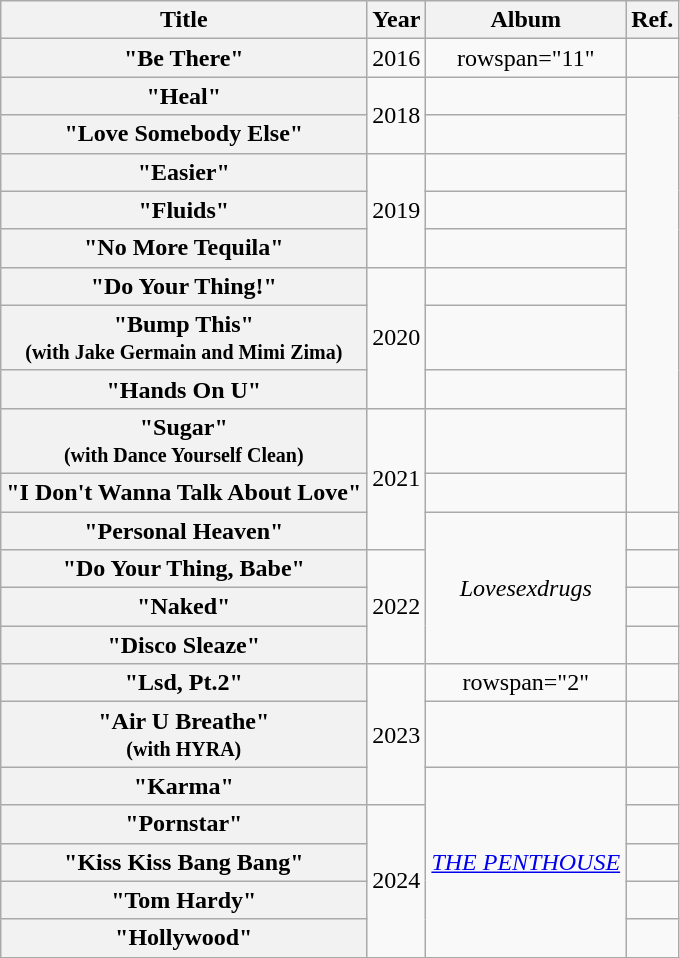<table class="wikitable plainrowheaders" style="text-align:center">
<tr>
<th scope="col">Title</th>
<th scope="col">Year</th>
<th scope="col">Album</th>
<th>Ref.</th>
</tr>
<tr>
<th scope="row">"Be There"</th>
<td>2016</td>
<td>rowspan="11" </td>
<td></td>
</tr>
<tr>
<th scope="row">"Heal"<br></th>
<td rowspan="2">2018</td>
<td></td>
</tr>
<tr>
<th scope="row">"Love Somebody Else"</th>
<td></td>
</tr>
<tr>
<th scope="row">"Easier"</th>
<td rowspan="3">2019</td>
<td></td>
</tr>
<tr>
<th scope="row">"Fluids"</th>
<td></td>
</tr>
<tr>
<th scope="row">"No More Tequila"</th>
<td></td>
</tr>
<tr>
<th scope="row">"Do Your Thing!"</th>
<td rowspan="3">2020</td>
<td></td>
</tr>
<tr>
<th scope="row">"Bump This"<br><small>(with Jake Germain and Mimi Zima)</small></th>
<td></td>
</tr>
<tr>
<th scope="row">"Hands On U"</th>
<td></td>
</tr>
<tr>
<th scope="row">"Sugar"<br><small>(with Dance Yourself Clean)</small></th>
<td rowspan="3">2021</td>
<td></td>
</tr>
<tr>
<th scope="row">"I Don't Wanna Talk About Love"</th>
<td></td>
</tr>
<tr>
<th scope="row">"Personal Heaven"</th>
<td rowspan="4"><em>Lovesexdrugs</em></td>
<td></td>
</tr>
<tr>
<th scope="row">"Do Your Thing, Babe"<br></th>
<td rowspan="3">2022</td>
<td></td>
</tr>
<tr>
<th scope="row">"Naked"</th>
<td></td>
</tr>
<tr>
<th scope="row">"Disco Sleaze"</th>
<td></td>
</tr>
<tr>
<th scope="row">"Lsd, Pt.2"</th>
<td rowspan="3">2023</td>
<td>rowspan="2" </td>
<td></td>
</tr>
<tr>
<th scope="row">"Air U Breathe"<br><small>(with HYRA)</small></th>
<td></td>
</tr>
<tr>
<th scope="row">"Karma"</th>
<td rowspan="5"><em><a href='#'>THE PENTHOUSE</a></em></td>
<td></td>
</tr>
<tr>
<th scope="row">"Pornstar"</th>
<td rowspan="4">2024</td>
<td></td>
</tr>
<tr>
<th scope="row">"Kiss Kiss Bang Bang"</th>
<td></td>
</tr>
<tr>
<th scope="row">"Tom Hardy"</th>
<td></td>
</tr>
<tr>
<th scope="row">"Hollywood"</th>
<td></td>
</tr>
</table>
